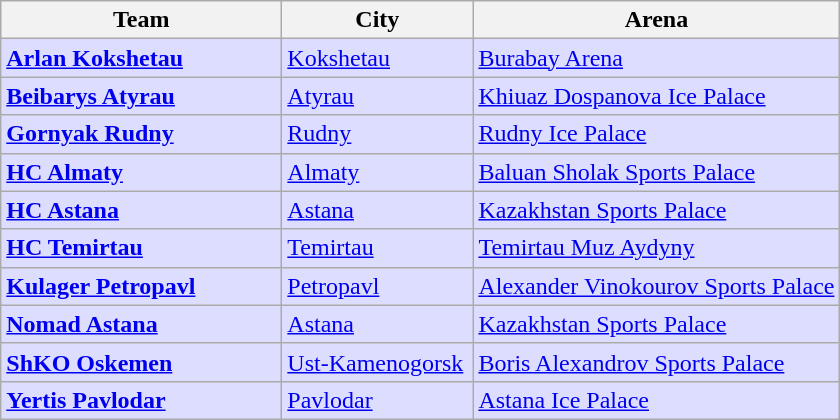<table class="wikitable">
<tr>
<th style="width:180px;">Team</th>
<th style="width:120px;">City</th>
<th>Arena</th>
</tr>
<tr style="background:#ddf;">
<td><strong><a href='#'>Arlan Kokshetau</a></strong></td>
<td><a href='#'>Kokshetau</a></td>
<td><a href='#'>Burabay Arena</a></td>
</tr>
<tr style="background:#ddf;">
<td><strong><a href='#'>Beibarys Atyrau</a></strong></td>
<td><a href='#'>Atyrau</a></td>
<td><a href='#'>Khiuaz Dospanova Ice Palace</a></td>
</tr>
<tr style="background:#ddf;">
<td><strong><a href='#'>Gornyak Rudny</a></strong></td>
<td><a href='#'>Rudny</a></td>
<td><a href='#'>Rudny Ice Palace</a></td>
</tr>
<tr style="background:#ddf;">
<td><strong><a href='#'>HC Almaty</a></strong></td>
<td><a href='#'>Almaty</a></td>
<td><a href='#'>Baluan Sholak Sports Palace</a></td>
</tr>
<tr style="background:#ddf;">
<td><strong><a href='#'>HC Astana</a></strong></td>
<td><a href='#'>Astana</a></td>
<td><a href='#'>Kazakhstan Sports Palace</a></td>
</tr>
<tr style="background:#ddf;">
<td><strong><a href='#'>HC Temirtau</a></strong></td>
<td><a href='#'>Temirtau</a></td>
<td><a href='#'>Temirtau Muz Aydyny</a></td>
</tr>
<tr style="background:#ddf;">
<td><strong><a href='#'>Kulager Petropavl</a></strong></td>
<td><a href='#'>Petropavl</a></td>
<td><a href='#'>Alexander Vinokourov Sports Palace</a></td>
</tr>
<tr style="background:#ddf;">
<td><strong><a href='#'>Nomad Astana</a></strong></td>
<td><a href='#'>Astana</a></td>
<td><a href='#'>Kazakhstan Sports Palace</a></td>
</tr>
<tr style="background:#ddf;">
<td><strong><a href='#'>ShKO Oskemen</a></strong></td>
<td><a href='#'>Ust-Kamenogorsk</a></td>
<td><a href='#'>Boris Alexandrov Sports Palace</a></td>
</tr>
<tr style="background:#ddf;">
<td><strong><a href='#'>Yertis Pavlodar</a></strong></td>
<td><a href='#'>Pavlodar</a></td>
<td><a href='#'>Astana Ice Palace</a></td>
</tr>
</table>
